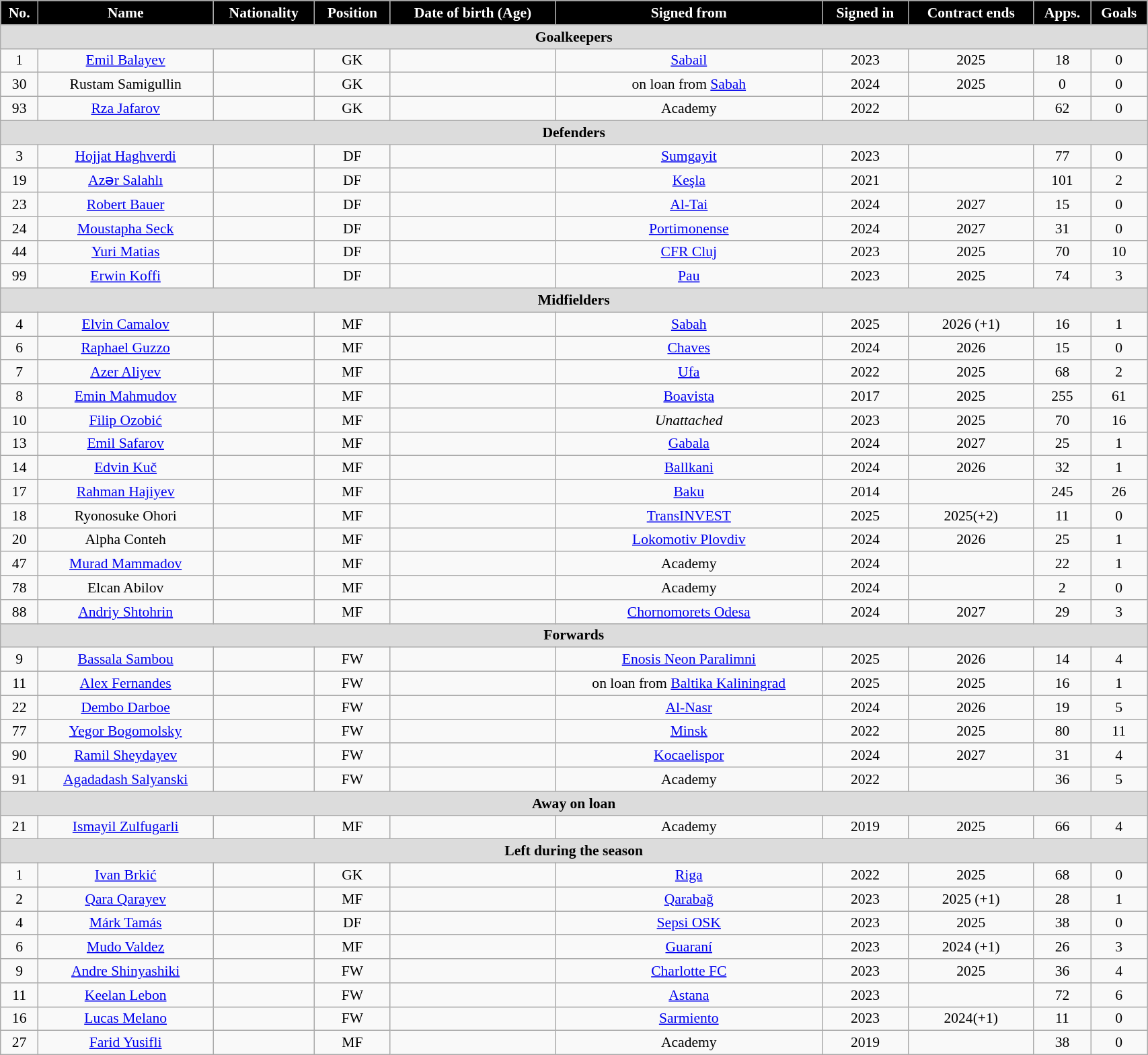<table class="wikitable"  style="text-align:center; font-size:90%; width:90%;">
<tr>
<th style="background:#000000; color:#FFFFFF; text-align:center;">No.</th>
<th style="background:#000000; color:#FFFFFF; text-align:center;">Name</th>
<th style="background:#000000; color:#FFFFFF; text-align:center;">Nationality</th>
<th style="background:#000000; color:#FFFFFF; text-align:center;">Position</th>
<th style="background:#000000; color:#FFFFFF; text-align:center;">Date of birth (Age)</th>
<th style="background:#000000; color:#FFFFFF; text-align:center;">Signed from</th>
<th style="background:#000000; color:#FFFFFF; text-align:center;">Signed in</th>
<th style="background:#000000; color:#FFFFFF; text-align:center;">Contract ends</th>
<th style="background:#000000; color:#FFFFFF; text-align:center;">Apps.</th>
<th style="background:#000000; color:#FFFFFF; text-align:center;">Goals</th>
</tr>
<tr>
<th colspan="11"  style="background:#dcdcdc; text-align:center;">Goalkeepers</th>
</tr>
<tr>
<td>1</td>
<td><a href='#'>Emil Balayev</a></td>
<td></td>
<td>GK</td>
<td></td>
<td><a href='#'>Sabail</a></td>
<td>2023</td>
<td>2025</td>
<td>18</td>
<td>0</td>
</tr>
<tr>
<td>30</td>
<td>Rustam Samigullin</td>
<td></td>
<td>GK</td>
<td></td>
<td>on loan from <a href='#'>Sabah</a></td>
<td>2024</td>
<td>2025</td>
<td>0</td>
<td>0</td>
</tr>
<tr>
<td>93</td>
<td><a href='#'>Rza Jafarov</a></td>
<td></td>
<td>GK</td>
<td></td>
<td>Academy</td>
<td>2022</td>
<td></td>
<td>62</td>
<td>0</td>
</tr>
<tr>
<th colspan="11"  style="background:#dcdcdc; text-align:center;">Defenders</th>
</tr>
<tr>
<td>3</td>
<td><a href='#'>Hojjat Haghverdi</a></td>
<td></td>
<td>DF</td>
<td></td>
<td><a href='#'>Sumgayit</a></td>
<td>2023</td>
<td></td>
<td>77</td>
<td>0</td>
</tr>
<tr>
<td>19</td>
<td><a href='#'>Azər Salahlı</a></td>
<td></td>
<td>DF</td>
<td></td>
<td><a href='#'>Keşla</a></td>
<td>2021</td>
<td></td>
<td>101</td>
<td>2</td>
</tr>
<tr>
<td>23</td>
<td><a href='#'>Robert Bauer</a></td>
<td></td>
<td>DF</td>
<td></td>
<td><a href='#'>Al-Tai</a></td>
<td>2024</td>
<td>2027</td>
<td>15</td>
<td>0</td>
</tr>
<tr>
<td>24</td>
<td><a href='#'>Moustapha Seck</a></td>
<td></td>
<td>DF</td>
<td></td>
<td><a href='#'>Portimonense</a></td>
<td>2024</td>
<td>2027</td>
<td>31</td>
<td>0</td>
</tr>
<tr>
<td>44</td>
<td><a href='#'>Yuri Matias</a></td>
<td></td>
<td>DF</td>
<td></td>
<td><a href='#'>CFR Cluj</a></td>
<td>2023</td>
<td>2025</td>
<td>70</td>
<td>10</td>
</tr>
<tr>
<td>99</td>
<td><a href='#'>Erwin Koffi</a></td>
<td></td>
<td>DF</td>
<td></td>
<td><a href='#'>Pau</a></td>
<td>2023</td>
<td>2025</td>
<td>74</td>
<td>3</td>
</tr>
<tr>
<th colspan="11"  style="background:#dcdcdc; text-align:center;">Midfielders</th>
</tr>
<tr>
<td>4</td>
<td><a href='#'>Elvin Camalov</a></td>
<td></td>
<td>MF</td>
<td></td>
<td><a href='#'>Sabah</a></td>
<td>2025</td>
<td>2026 (+1)</td>
<td>16</td>
<td>1</td>
</tr>
<tr>
<td>6</td>
<td><a href='#'>Raphael Guzzo</a></td>
<td></td>
<td>MF</td>
<td></td>
<td><a href='#'>Chaves</a></td>
<td>2024</td>
<td>2026</td>
<td>15</td>
<td>0</td>
</tr>
<tr>
<td>7</td>
<td><a href='#'>Azer Aliyev</a></td>
<td></td>
<td>MF</td>
<td></td>
<td><a href='#'>Ufa</a></td>
<td>2022</td>
<td>2025</td>
<td>68</td>
<td>2</td>
</tr>
<tr>
<td>8</td>
<td><a href='#'>Emin Mahmudov</a></td>
<td></td>
<td>MF</td>
<td></td>
<td><a href='#'>Boavista</a></td>
<td>2017</td>
<td>2025</td>
<td>255</td>
<td>61</td>
</tr>
<tr>
<td>10</td>
<td><a href='#'>Filip Ozobić</a></td>
<td></td>
<td>MF</td>
<td></td>
<td><em>Unattached</em></td>
<td>2023</td>
<td>2025</td>
<td>70</td>
<td>16</td>
</tr>
<tr>
<td>13</td>
<td><a href='#'>Emil Safarov</a></td>
<td></td>
<td>MF</td>
<td></td>
<td><a href='#'>Gabala</a></td>
<td>2024</td>
<td>2027</td>
<td>25</td>
<td>1</td>
</tr>
<tr>
<td>14</td>
<td><a href='#'>Edvin Kuč</a></td>
<td></td>
<td>MF</td>
<td></td>
<td><a href='#'>Ballkani</a></td>
<td>2024</td>
<td>2026</td>
<td>32</td>
<td>1</td>
</tr>
<tr>
<td>17</td>
<td><a href='#'>Rahman Hajiyev</a></td>
<td></td>
<td>MF</td>
<td></td>
<td><a href='#'>Baku</a></td>
<td>2014</td>
<td></td>
<td>245</td>
<td>26</td>
</tr>
<tr>
<td>18</td>
<td>Ryonosuke Ohori</td>
<td></td>
<td>MF</td>
<td></td>
<td><a href='#'>TransINVEST</a></td>
<td>2025</td>
<td>2025(+2)</td>
<td>11</td>
<td>0</td>
</tr>
<tr>
<td>20</td>
<td>Alpha Conteh</td>
<td></td>
<td>MF</td>
<td></td>
<td><a href='#'>Lokomotiv Plovdiv</a></td>
<td>2024</td>
<td>2026</td>
<td>25</td>
<td>1</td>
</tr>
<tr>
<td>47</td>
<td><a href='#'>Murad Mammadov</a></td>
<td></td>
<td>MF</td>
<td></td>
<td>Academy</td>
<td>2024</td>
<td></td>
<td>22</td>
<td>1</td>
</tr>
<tr>
<td>78</td>
<td>Elcan Abilov</td>
<td></td>
<td>MF</td>
<td></td>
<td>Academy</td>
<td>2024</td>
<td></td>
<td>2</td>
<td>0</td>
</tr>
<tr>
<td>88</td>
<td><a href='#'>Andriy Shtohrin</a></td>
<td></td>
<td>MF</td>
<td></td>
<td><a href='#'>Chornomorets Odesa</a></td>
<td>2024</td>
<td>2027</td>
<td>29</td>
<td>3</td>
</tr>
<tr>
<th colspan="11"  style="background:#dcdcdc; text-align:center;">Forwards</th>
</tr>
<tr>
<td>9</td>
<td><a href='#'>Bassala Sambou</a></td>
<td></td>
<td>FW</td>
<td></td>
<td><a href='#'>Enosis Neon Paralimni</a></td>
<td>2025</td>
<td>2026</td>
<td>14</td>
<td>4</td>
</tr>
<tr>
<td>11</td>
<td><a href='#'>Alex Fernandes</a></td>
<td></td>
<td>FW</td>
<td></td>
<td>on loan from <a href='#'>Baltika Kaliningrad</a></td>
<td>2025</td>
<td>2025</td>
<td>16</td>
<td>1</td>
</tr>
<tr>
<td>22</td>
<td><a href='#'>Dembo Darboe</a></td>
<td></td>
<td>FW</td>
<td></td>
<td><a href='#'>Al-Nasr</a></td>
<td>2024</td>
<td>2026</td>
<td>19</td>
<td>5</td>
</tr>
<tr>
<td>77</td>
<td><a href='#'>Yegor Bogomolsky</a></td>
<td></td>
<td>FW</td>
<td></td>
<td><a href='#'>Minsk</a></td>
<td>2022</td>
<td>2025</td>
<td>80</td>
<td>11</td>
</tr>
<tr>
<td>90</td>
<td><a href='#'>Ramil Sheydayev</a></td>
<td></td>
<td>FW</td>
<td></td>
<td><a href='#'>Kocaelispor</a></td>
<td>2024</td>
<td>2027</td>
<td>31</td>
<td>4</td>
</tr>
<tr>
<td>91</td>
<td><a href='#'>Agadadash Salyanski</a></td>
<td></td>
<td>FW</td>
<td></td>
<td>Academy</td>
<td>2022</td>
<td></td>
<td>36</td>
<td>5</td>
</tr>
<tr>
<th colspan="11"  style="background:#dcdcdc; text-align:center;">Away on loan</th>
</tr>
<tr>
<td>21</td>
<td><a href='#'>Ismayil Zulfugarli</a></td>
<td></td>
<td>MF</td>
<td></td>
<td>Academy</td>
<td>2019</td>
<td>2025</td>
<td>66</td>
<td>4</td>
</tr>
<tr>
<th colspan="11"  style="background:#dcdcdc; text-align:center;">Left during the season</th>
</tr>
<tr>
<td>1</td>
<td><a href='#'>Ivan Brkić</a></td>
<td></td>
<td>GK</td>
<td></td>
<td><a href='#'>Riga</a></td>
<td>2022</td>
<td>2025</td>
<td>68</td>
<td>0</td>
</tr>
<tr>
<td>2</td>
<td><a href='#'>Qara Qarayev</a></td>
<td></td>
<td>MF</td>
<td></td>
<td><a href='#'>Qarabağ</a></td>
<td>2023</td>
<td>2025 (+1)</td>
<td>28</td>
<td>1</td>
</tr>
<tr>
<td>4</td>
<td><a href='#'>Márk Tamás</a></td>
<td></td>
<td>DF</td>
<td></td>
<td><a href='#'>Sepsi OSK</a></td>
<td>2023</td>
<td>2025</td>
<td>38</td>
<td>0</td>
</tr>
<tr>
<td>6</td>
<td><a href='#'>Mudo Valdez</a></td>
<td></td>
<td>MF</td>
<td></td>
<td><a href='#'>Guaraní</a></td>
<td>2023</td>
<td>2024 (+1)</td>
<td>26</td>
<td>3</td>
</tr>
<tr>
<td>9</td>
<td><a href='#'>Andre Shinyashiki</a></td>
<td></td>
<td>FW</td>
<td></td>
<td><a href='#'>Charlotte FC</a></td>
<td>2023</td>
<td>2025</td>
<td>36</td>
<td>4</td>
</tr>
<tr>
<td>11</td>
<td><a href='#'>Keelan Lebon</a></td>
<td></td>
<td>FW</td>
<td></td>
<td><a href='#'>Astana</a></td>
<td>2023</td>
<td></td>
<td>72</td>
<td>6</td>
</tr>
<tr>
<td>16</td>
<td><a href='#'>Lucas Melano</a></td>
<td></td>
<td>FW</td>
<td></td>
<td><a href='#'>Sarmiento</a></td>
<td>2023</td>
<td>2024(+1)</td>
<td>11</td>
<td>0</td>
</tr>
<tr>
<td>27</td>
<td><a href='#'>Farid Yusifli</a></td>
<td></td>
<td>MF</td>
<td></td>
<td>Academy</td>
<td>2019</td>
<td></td>
<td>38</td>
<td>0</td>
</tr>
</table>
